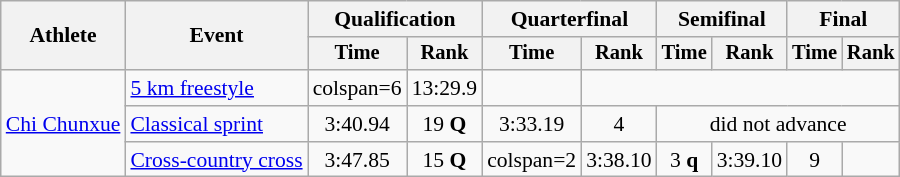<table class="wikitable" style="font-size:90%">
<tr>
<th rowspan="2">Athlete</th>
<th rowspan="2">Event</th>
<th colspan="2">Qualification</th>
<th colspan="2">Quarterfinal</th>
<th colspan="2">Semifinal</th>
<th colspan="2">Final</th>
</tr>
<tr style="font-size:95%">
<th>Time</th>
<th>Rank</th>
<th>Time</th>
<th>Rank</th>
<th>Time</th>
<th>Rank</th>
<th>Time</th>
<th>Rank</th>
</tr>
<tr align=center>
<td align=left rowspan=3><a href='#'>Chi Chunxue</a></td>
<td align=left><a href='#'>5 km freestyle</a></td>
<td>colspan=6 </td>
<td>13:29.9</td>
<td></td>
</tr>
<tr align=center>
<td align=left><a href='#'>Classical sprint</a></td>
<td>3:40.94</td>
<td>19 <strong>Q</strong></td>
<td>3:33.19</td>
<td>4</td>
<td colspan=4>did not advance</td>
</tr>
<tr align=center>
<td align=left><a href='#'>Cross-country cross</a></td>
<td>3:47.85</td>
<td>15 <strong>Q</strong></td>
<td>colspan=2 </td>
<td>3:38.10</td>
<td>3 <strong>q</strong></td>
<td>3:39.10</td>
<td>9</td>
</tr>
</table>
